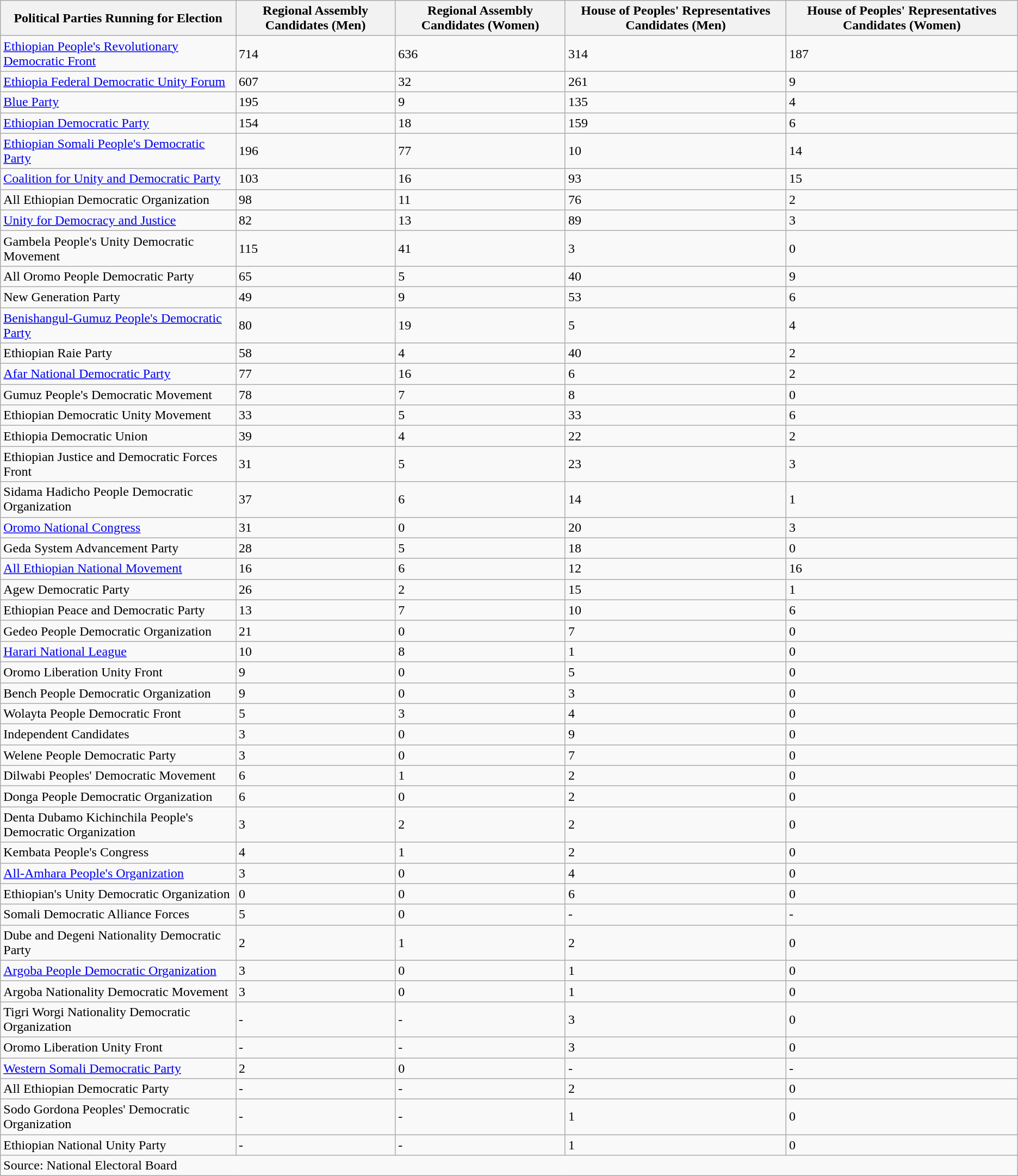<table class="wikitable">
<tr>
<th>Political Parties Running for Election</th>
<th>Regional Assembly Candidates (Men)</th>
<th>Regional Assembly Candidates (Women)</th>
<th>House of Peoples' Representatives Candidates (Men)</th>
<th>House of Peoples' Representatives Candidates (Women)</th>
</tr>
<tr>
<td><a href='#'>Ethiopian People's Revolutionary Democratic Front</a></td>
<td>714</td>
<td>636</td>
<td>314</td>
<td>187</td>
</tr>
<tr>
<td><a href='#'>Ethiopia Federal Democratic Unity Forum</a></td>
<td>607</td>
<td>32</td>
<td>261</td>
<td>9</td>
</tr>
<tr>
<td><a href='#'>Blue Party</a></td>
<td>195</td>
<td>9</td>
<td>135</td>
<td>4</td>
</tr>
<tr>
<td><a href='#'>Ethiopian Democratic Party</a></td>
<td>154</td>
<td>18</td>
<td>159</td>
<td>6</td>
</tr>
<tr>
<td><a href='#'>Ethiopian Somali People's Democratic Party</a></td>
<td>196</td>
<td>77</td>
<td>10</td>
<td>14</td>
</tr>
<tr>
<td><a href='#'>Coalition for Unity and Democratic Party</a></td>
<td>103</td>
<td>16</td>
<td>93</td>
<td>15</td>
</tr>
<tr>
<td>All Ethiopian Democratic Organization</td>
<td>98</td>
<td>11</td>
<td>76</td>
<td>2</td>
</tr>
<tr>
<td><a href='#'>Unity for Democracy and Justice</a></td>
<td>82</td>
<td>13</td>
<td>89</td>
<td>3</td>
</tr>
<tr>
<td>Gambela People's Unity Democratic Movement</td>
<td>115</td>
<td>41</td>
<td>3</td>
<td>0</td>
</tr>
<tr>
<td>All Oromo People Democratic Party</td>
<td>65</td>
<td>5</td>
<td>40</td>
<td>9</td>
</tr>
<tr>
<td>New Generation Party</td>
<td>49</td>
<td>9</td>
<td>53</td>
<td>6</td>
</tr>
<tr>
<td><a href='#'>Benishangul-Gumuz People's Democratic Party</a></td>
<td>80</td>
<td>19</td>
<td>5</td>
<td>4</td>
</tr>
<tr>
<td>Ethiopian Raie Party</td>
<td>58</td>
<td>4</td>
<td>40</td>
<td>2</td>
</tr>
<tr>
<td><a href='#'>Afar National Democratic Party</a></td>
<td>77</td>
<td>16</td>
<td>6</td>
<td>2</td>
</tr>
<tr>
<td>Gumuz People's Democratic Movement</td>
<td>78</td>
<td>7</td>
<td>8</td>
<td>0</td>
</tr>
<tr>
<td>Ethiopian Democratic Unity Movement</td>
<td>33</td>
<td>5</td>
<td>33</td>
<td>6</td>
</tr>
<tr>
<td>Ethiopia Democratic Union</td>
<td>39</td>
<td>4</td>
<td>22</td>
<td>2</td>
</tr>
<tr>
<td>Ethiopian Justice and Democratic Forces Front</td>
<td>31</td>
<td>5</td>
<td>23</td>
<td>3</td>
</tr>
<tr>
<td>Sidama Hadicho People Democratic Organization</td>
<td>37</td>
<td>6</td>
<td>14</td>
<td>1</td>
</tr>
<tr>
<td><a href='#'>Oromo National Congress</a></td>
<td>31</td>
<td>0</td>
<td>20</td>
<td>3</td>
</tr>
<tr>
<td>Geda System Advancement Party</td>
<td>28</td>
<td>5</td>
<td>18</td>
<td>0</td>
</tr>
<tr>
<td><a href='#'>All Ethiopian National Movement</a></td>
<td>16</td>
<td>6</td>
<td>12</td>
<td>16</td>
</tr>
<tr>
<td>Agew Democratic Party</td>
<td>26</td>
<td>2</td>
<td>15</td>
<td>1</td>
</tr>
<tr>
<td>Ethiopian Peace and Democratic Party</td>
<td>13</td>
<td>7</td>
<td>10</td>
<td>6</td>
</tr>
<tr>
<td>Gedeo People Democratic Organization</td>
<td>21</td>
<td>0</td>
<td>7</td>
<td>0</td>
</tr>
<tr>
<td><a href='#'>Harari National League</a></td>
<td>10</td>
<td>8</td>
<td>1</td>
<td>0</td>
</tr>
<tr>
<td>Oromo Liberation Unity Front</td>
<td>9</td>
<td>0</td>
<td>5</td>
<td>0</td>
</tr>
<tr>
<td>Bench People Democratic Organization</td>
<td>9</td>
<td>0</td>
<td>3</td>
<td>0</td>
</tr>
<tr>
<td>Wolayta People Democratic Front</td>
<td>5</td>
<td>3</td>
<td>4</td>
<td>0</td>
</tr>
<tr>
<td>Independent Candidates</td>
<td>3</td>
<td>0</td>
<td>9</td>
<td>0</td>
</tr>
<tr>
<td>Welene People Democratic Party</td>
<td>3</td>
<td>0</td>
<td>7</td>
<td>0</td>
</tr>
<tr>
<td>Dilwabi Peoples' Democratic Movement</td>
<td>6</td>
<td>1</td>
<td>2</td>
<td>0</td>
</tr>
<tr>
<td>Donga People Democratic Organization</td>
<td>6</td>
<td>0</td>
<td>2</td>
<td>0</td>
</tr>
<tr>
<td>Denta Dubamo Kichinchila People's Democratic Organization</td>
<td>3</td>
<td>2</td>
<td>2</td>
<td>0</td>
</tr>
<tr>
<td>Kembata People's Congress</td>
<td>4</td>
<td>1</td>
<td>2</td>
<td>0</td>
</tr>
<tr>
<td><a href='#'>All-Amhara People's Organization</a></td>
<td>3</td>
<td>0</td>
<td>4</td>
<td>0</td>
</tr>
<tr>
<td>Ethiopian's Unity Democratic Organization</td>
<td>0</td>
<td>0</td>
<td>6</td>
<td>0</td>
</tr>
<tr>
<td>Somali Democratic Alliance Forces</td>
<td>5</td>
<td>0</td>
<td>-</td>
<td>-</td>
</tr>
<tr>
<td>Dube and Degeni Nationality Democratic Party</td>
<td>2</td>
<td>1</td>
<td>2</td>
<td>0</td>
</tr>
<tr>
<td><a href='#'>Argoba People Democratic Organization</a></td>
<td>3</td>
<td>0</td>
<td>1</td>
<td>0</td>
</tr>
<tr>
<td>Argoba Nationality Democratic Movement</td>
<td>3</td>
<td>0</td>
<td>1</td>
<td>0</td>
</tr>
<tr>
<td>Tigri Worgi Nationality Democratic Organization</td>
<td>-</td>
<td>-</td>
<td>3</td>
<td>0</td>
</tr>
<tr>
<td>Oromo Liberation Unity Front</td>
<td>-</td>
<td>-</td>
<td>3</td>
<td>0</td>
</tr>
<tr>
<td><a href='#'>Western Somali Democratic Party</a></td>
<td>2</td>
<td>0</td>
<td>-</td>
<td>-</td>
</tr>
<tr>
<td>All Ethiopian Democratic Party</td>
<td>-</td>
<td>-</td>
<td>2</td>
<td>0</td>
</tr>
<tr>
<td>Sodo Gordona Peoples' Democratic Organization</td>
<td>-</td>
<td>-</td>
<td>1</td>
<td>0</td>
</tr>
<tr>
<td>Ethiopian National Unity Party</td>
<td>-</td>
<td>-</td>
<td>1</td>
<td>0</td>
</tr>
<tr>
<td colspan="5">Source: National Electoral Board</td>
</tr>
</table>
